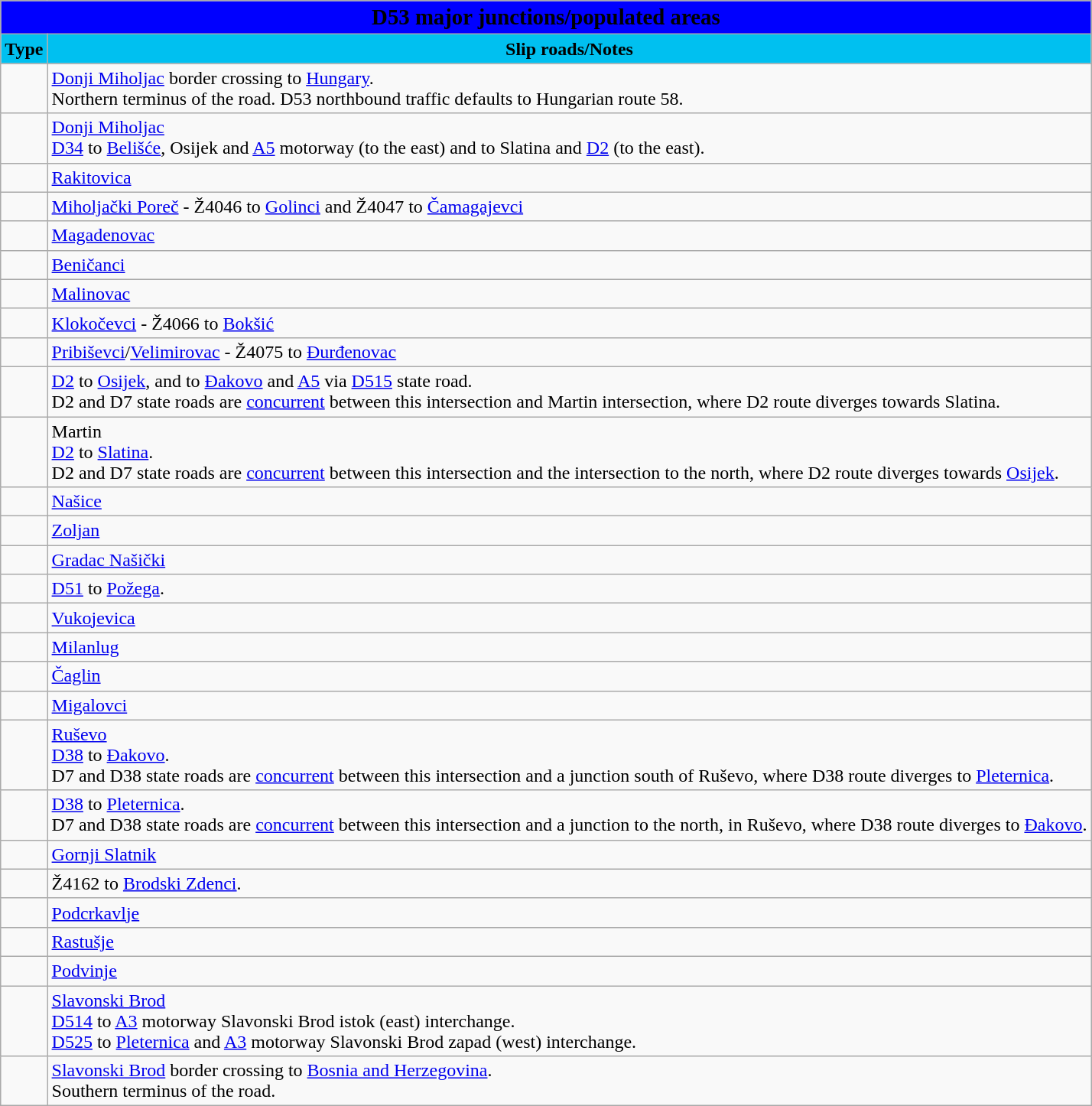<table class="wikitable">
<tr>
<td colspan=2 bgcolor=blue align=center style=margin-top:15><span><big><strong>D53 major junctions/populated areas</strong></big></span></td>
</tr>
<tr>
<td align=center bgcolor=00c0f0><strong>Type</strong></td>
<td align=center bgcolor=00c0f0><strong>Slip roads/Notes</strong></td>
</tr>
<tr>
<td></td>
<td><a href='#'>Donji Miholjac</a> border crossing to <a href='#'>Hungary</a>.<br> Northern terminus of the road. D53 northbound traffic defaults to Hungarian route 58.</td>
</tr>
<tr>
<td></td>
<td><a href='#'>Donji Miholjac</a><br> <a href='#'>D34</a> to <a href='#'>Belišće</a>, Osijek and <a href='#'>A5</a> motorway (to the east) and to Slatina and <a href='#'>D2</a> (to the east).</td>
</tr>
<tr>
<td></td>
<td><a href='#'>Rakitovica</a></td>
</tr>
<tr>
<td></td>
<td><a href='#'>Miholjački Poreč</a> - Ž4046 to <a href='#'>Golinci</a> and Ž4047 to <a href='#'>Čamagajevci</a></td>
</tr>
<tr>
<td></td>
<td><a href='#'>Magadenovac</a></td>
</tr>
<tr>
<td></td>
<td><a href='#'>Beničanci</a></td>
</tr>
<tr>
<td></td>
<td><a href='#'>Malinovac</a></td>
</tr>
<tr>
<td></td>
<td><a href='#'>Klokočevci</a> - Ž4066 to <a href='#'>Bokšić</a></td>
</tr>
<tr>
<td></td>
<td><a href='#'>Pribiševci</a>/<a href='#'>Velimirovac</a> - Ž4075 to <a href='#'>Đurđenovac</a></td>
</tr>
<tr>
<td></td>
<td> <a href='#'>D2</a> to <a href='#'>Osijek</a>, and to <a href='#'>Đakovo</a> and <a href='#'>A5</a> via <a href='#'>D515</a> state road.<br>D2 and D7 state roads are <a href='#'>concurrent</a> between this intersection and Martin intersection, where D2 route diverges towards Slatina.</td>
</tr>
<tr>
<td></td>
<td>Martin<br> <a href='#'>D2</a> to <a href='#'>Slatina</a>.<br>D2 and D7 state roads are <a href='#'>concurrent</a> between this intersection and the intersection to the north, where D2 route diverges towards <a href='#'>Osijek</a>.</td>
</tr>
<tr>
<td></td>
<td><a href='#'>Našice</a></td>
</tr>
<tr>
<td></td>
<td><a href='#'>Zoljan</a></td>
</tr>
<tr>
<td></td>
<td><a href='#'>Gradac Našički</a></td>
</tr>
<tr>
<td></td>
<td> <a href='#'>D51</a> to <a href='#'>Požega</a>.</td>
</tr>
<tr>
<td></td>
<td><a href='#'>Vukojevica</a></td>
</tr>
<tr>
<td></td>
<td><a href='#'>Milanlug</a></td>
</tr>
<tr>
<td></td>
<td><a href='#'>Čaglin</a></td>
</tr>
<tr>
<td></td>
<td><a href='#'>Migalovci</a></td>
</tr>
<tr>
<td></td>
<td><a href='#'>Ruševo</a><br> <a href='#'>D38</a> to <a href='#'>Đakovo</a>.<br>D7 and D38 state roads are <a href='#'>concurrent</a> between this intersection and a junction south of Ruševo, where D38 route diverges to <a href='#'>Pleternica</a>.</td>
</tr>
<tr>
<td></td>
<td> <a href='#'>D38</a> to <a href='#'>Pleternica</a>.<br>D7 and D38 state roads are <a href='#'>concurrent</a> between this intersection and a junction to the north, in Ruševo, where D38 route diverges to <a href='#'>Đakovo</a>.</td>
</tr>
<tr>
<td></td>
<td><a href='#'>Gornji Slatnik</a></td>
</tr>
<tr>
<td></td>
<td>Ž4162 to <a href='#'>Brodski Zdenci</a>.</td>
</tr>
<tr>
<td></td>
<td><a href='#'>Podcrkavlje</a></td>
</tr>
<tr>
<td></td>
<td><a href='#'>Rastušje</a></td>
</tr>
<tr>
<td></td>
<td><a href='#'>Podvinje</a></td>
</tr>
<tr>
<td></td>
<td><a href='#'>Slavonski Brod</a><br> <a href='#'>D514</a> to <a href='#'>A3</a> motorway Slavonski Brod istok (east) interchange.<br> <a href='#'>D525</a> to <a href='#'>Pleternica</a> and <a href='#'>A3</a> motorway Slavonski Brod zapad (west) interchange.<br></td>
</tr>
<tr>
<td></td>
<td><a href='#'>Slavonski Brod</a> border crossing to <a href='#'>Bosnia and Herzegovina</a>.<br> Southern terminus of the road.</td>
</tr>
</table>
